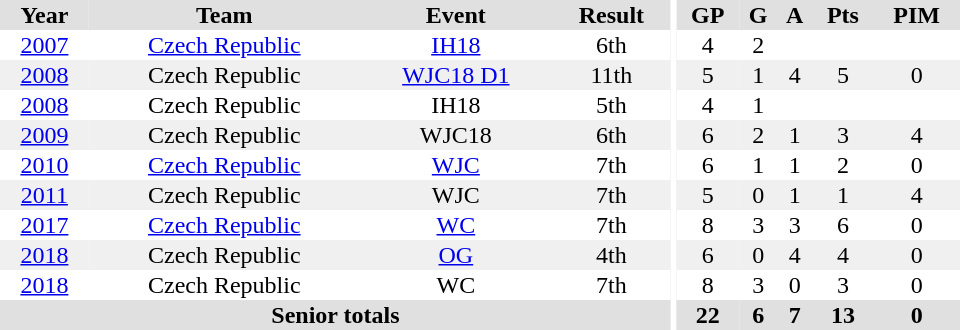<table border="0" cellpadding="1" cellspacing="0" ID="Table3" style="text-align:center; width:40em">
<tr ALIGN="center" bgcolor="#e0e0e0">
<th>Year</th>
<th>Team</th>
<th>Event</th>
<th>Result</th>
<th rowspan="99" bgcolor="#ffffff"></th>
<th>GP</th>
<th>G</th>
<th>A</th>
<th>Pts</th>
<th>PIM</th>
</tr>
<tr>
<td><a href='#'>2007</a></td>
<td><a href='#'>Czech Republic</a></td>
<td><a href='#'>IH18</a></td>
<td>6th</td>
<td>4</td>
<td>2</td>
<td></td>
<td></td>
<td></td>
</tr>
<tr bgcolor="#f0f0f0">
<td><a href='#'>2008</a></td>
<td>Czech Republic</td>
<td><a href='#'>WJC18 D1</a></td>
<td>11th</td>
<td>5</td>
<td>1</td>
<td>4</td>
<td>5</td>
<td>0</td>
</tr>
<tr>
<td><a href='#'>2008</a></td>
<td>Czech Republic</td>
<td>IH18</td>
<td>5th</td>
<td>4</td>
<td>1</td>
<td></td>
<td></td>
<td></td>
</tr>
<tr bgcolor="#f0f0f0">
<td><a href='#'>2009</a></td>
<td>Czech Republic</td>
<td>WJC18</td>
<td>6th</td>
<td>6</td>
<td>2</td>
<td>1</td>
<td>3</td>
<td>4</td>
</tr>
<tr>
<td><a href='#'>2010</a></td>
<td><a href='#'>Czech Republic</a></td>
<td><a href='#'>WJC</a></td>
<td>7th</td>
<td>6</td>
<td>1</td>
<td>1</td>
<td>2</td>
<td>0</td>
</tr>
<tr bgcolor="#f0f0f0">
<td><a href='#'>2011</a></td>
<td>Czech Republic</td>
<td>WJC</td>
<td>7th</td>
<td>5</td>
<td>0</td>
<td>1</td>
<td>1</td>
<td>4</td>
</tr>
<tr>
<td><a href='#'>2017</a></td>
<td><a href='#'>Czech Republic</a></td>
<td><a href='#'>WC</a></td>
<td>7th</td>
<td>8</td>
<td>3</td>
<td>3</td>
<td>6</td>
<td>0</td>
</tr>
<tr bgcolor="#f0f0f0">
<td><a href='#'>2018</a></td>
<td>Czech Republic</td>
<td><a href='#'>OG</a></td>
<td>4th</td>
<td>6</td>
<td>0</td>
<td>4</td>
<td>4</td>
<td>0</td>
</tr>
<tr>
<td><a href='#'>2018</a></td>
<td>Czech Republic</td>
<td>WC</td>
<td>7th</td>
<td>8</td>
<td>3</td>
<td>0</td>
<td>3</td>
<td>0</td>
</tr>
<tr bgcolor="#e0e0e0">
<th colspan="4">Senior totals</th>
<th>22</th>
<th>6</th>
<th>7</th>
<th>13</th>
<th>0</th>
</tr>
</table>
